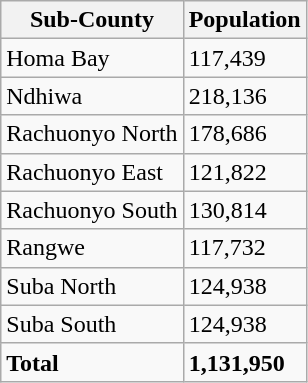<table class="wikitable">
<tr>
<th>Sub-County</th>
<th>Population</th>
</tr>
<tr>
<td>Homa Bay</td>
<td>117,439</td>
</tr>
<tr>
<td>Ndhiwa</td>
<td>218,136</td>
</tr>
<tr>
<td>Rachuonyo North</td>
<td>178,686</td>
</tr>
<tr>
<td>Rachuonyo East</td>
<td>121,822</td>
</tr>
<tr>
<td>Rachuonyo South</td>
<td>130,814</td>
</tr>
<tr>
<td>Rangwe</td>
<td>117,732</td>
</tr>
<tr>
<td>Suba North</td>
<td>124,938</td>
</tr>
<tr>
<td>Suba South</td>
<td>124,938</td>
</tr>
<tr>
<td><strong>Total</strong></td>
<td><strong>1,131,950</strong></td>
</tr>
</table>
